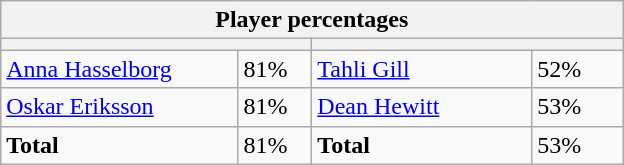<table class="wikitable">
<tr>
<th colspan=4 width=400>Player percentages</th>
</tr>
<tr>
<th colspan=2 width=200 style="white-space:nowrap;"></th>
<th colspan=2 width=200 style="white-space:nowrap;"></th>
</tr>
<tr>
<td><a href='#'>Anna Hasselborg</a></td>
<td>81%</td>
<td><a href='#'>Tahli Gill</a></td>
<td>52%</td>
</tr>
<tr>
<td><a href='#'>Oskar Eriksson</a></td>
<td>81%</td>
<td><a href='#'>Dean Hewitt</a></td>
<td>53%</td>
</tr>
<tr>
<td><strong>Total</strong></td>
<td>81%</td>
<td><strong>Total</strong></td>
<td>53%</td>
</tr>
</table>
